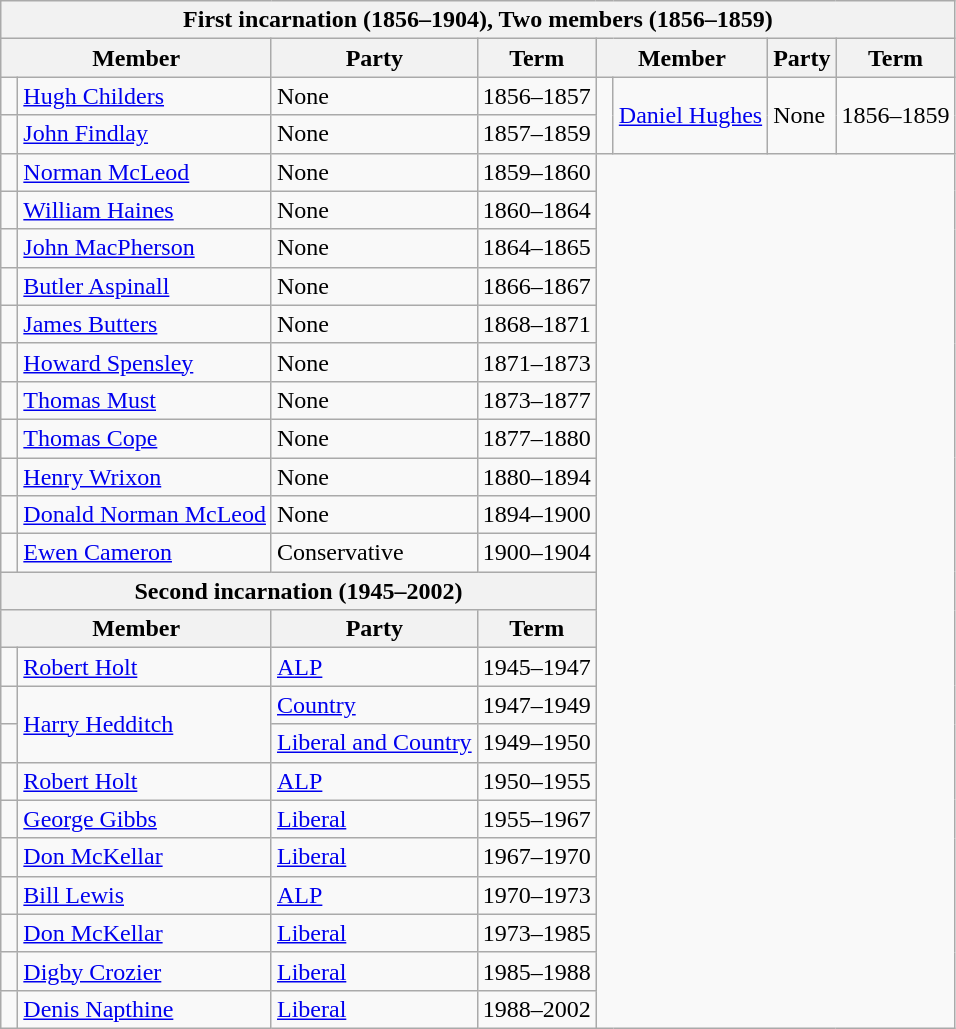<table class="wikitable">
<tr>
<th colspan="8">First incarnation (1856–1904), Two members (1856–1859)</th>
</tr>
<tr>
<th colspan="2">Member</th>
<th>Party</th>
<th>Term</th>
<th colspan="2">Member</th>
<th>Party</th>
<th>Term</th>
</tr>
<tr>
<td> </td>
<td><a href='#'>Hugh Childers</a></td>
<td>None</td>
<td>1856–1857</td>
<td rowspan="2" > </td>
<td rowspan="2"><a href='#'>Daniel Hughes</a></td>
<td rowspan="2">None</td>
<td rowspan="2">1856–1859</td>
</tr>
<tr>
<td> </td>
<td><a href='#'>John Findlay</a></td>
<td>None</td>
<td>1857–1859</td>
</tr>
<tr>
<td> </td>
<td><a href='#'>Norman McLeod</a></td>
<td>None</td>
<td>1859–1860</td>
</tr>
<tr>
<td> </td>
<td><a href='#'>William Haines</a></td>
<td>None</td>
<td>1860–1864</td>
</tr>
<tr>
<td> </td>
<td><a href='#'>John MacPherson</a></td>
<td>None</td>
<td>1864–1865</td>
</tr>
<tr>
<td> </td>
<td><a href='#'>Butler Aspinall</a></td>
<td>None</td>
<td>1866–1867</td>
</tr>
<tr>
<td> </td>
<td><a href='#'>James Butters</a></td>
<td>None</td>
<td>1868–1871</td>
</tr>
<tr>
<td> </td>
<td><a href='#'>Howard Spensley</a></td>
<td>None</td>
<td>1871–1873</td>
</tr>
<tr>
<td> </td>
<td><a href='#'>Thomas Must</a></td>
<td>None</td>
<td>1873–1877</td>
</tr>
<tr>
<td> </td>
<td><a href='#'>Thomas Cope</a></td>
<td>None</td>
<td>1877–1880</td>
</tr>
<tr>
<td> </td>
<td><a href='#'>Henry Wrixon</a></td>
<td>None</td>
<td>1880–1894</td>
</tr>
<tr>
<td> </td>
<td><a href='#'>Donald Norman McLeod</a></td>
<td>None</td>
<td>1894–1900</td>
</tr>
<tr>
<td> </td>
<td><a href='#'>Ewen Cameron</a></td>
<td>Conservative</td>
<td>1900–1904</td>
</tr>
<tr>
<th colspan="4">Second incarnation (1945–2002)</th>
</tr>
<tr>
<th colspan="2">Member</th>
<th>Party</th>
<th>Term</th>
</tr>
<tr>
<td> </td>
<td><a href='#'>Robert Holt</a></td>
<td><a href='#'>ALP</a></td>
<td>1945–1947</td>
</tr>
<tr>
<td> </td>
<td rowspan=2><a href='#'>Harry Hedditch</a></td>
<td><a href='#'>Country</a></td>
<td>1947–1949</td>
</tr>
<tr>
<td> </td>
<td><a href='#'>Liberal and Country</a></td>
<td>1949–1950</td>
</tr>
<tr>
<td> </td>
<td><a href='#'>Robert Holt</a></td>
<td><a href='#'>ALP</a></td>
<td>1950–1955</td>
</tr>
<tr>
<td> </td>
<td><a href='#'>George Gibbs</a></td>
<td><a href='#'>Liberal</a></td>
<td>1955–1967</td>
</tr>
<tr>
<td> </td>
<td><a href='#'>Don McKellar</a></td>
<td><a href='#'>Liberal</a></td>
<td>1967–1970</td>
</tr>
<tr>
<td> </td>
<td><a href='#'>Bill Lewis</a></td>
<td><a href='#'>ALP</a></td>
<td>1970–1973</td>
</tr>
<tr>
<td> </td>
<td><a href='#'>Don McKellar</a></td>
<td><a href='#'>Liberal</a></td>
<td>1973–1985</td>
</tr>
<tr>
<td> </td>
<td><a href='#'>Digby Crozier</a></td>
<td><a href='#'>Liberal</a></td>
<td>1985–1988</td>
</tr>
<tr>
<td> </td>
<td><a href='#'>Denis Napthine</a></td>
<td><a href='#'>Liberal</a></td>
<td>1988–2002</td>
</tr>
</table>
